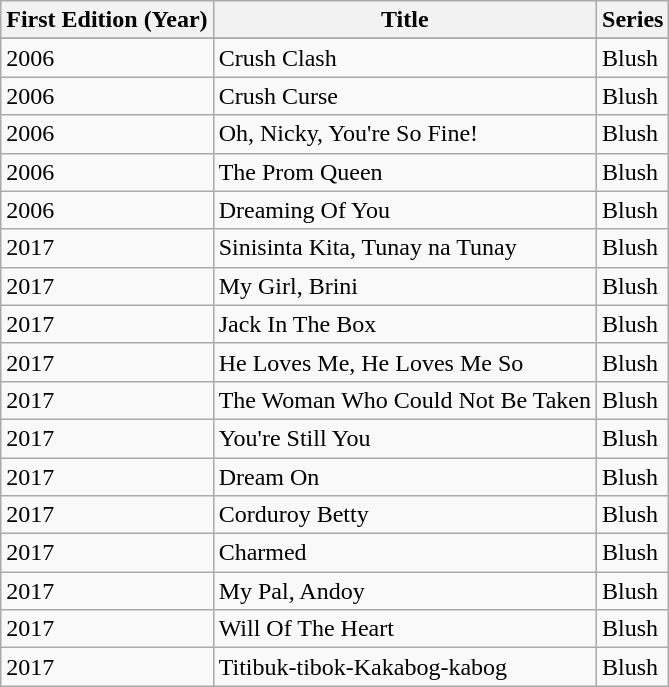<table class="wikitable sortable">
<tr>
<th>First Edition (Year)</th>
<th>Title</th>
<th>Series</th>
</tr>
<tr | 2007 || Encrushed || Blush>
</tr>
<tr>
<td>2006</td>
<td>Crush Clash</td>
<td>Blush</td>
</tr>
<tr>
<td>2006</td>
<td>Crush Curse</td>
<td>Blush</td>
</tr>
<tr>
<td>2006</td>
<td>Oh, Nicky, You're So Fine!</td>
<td>Blush</td>
</tr>
<tr>
<td>2006</td>
<td>The Prom Queen</td>
<td>Blush</td>
</tr>
<tr>
<td>2006</td>
<td>Dreaming Of You</td>
<td>Blush</td>
</tr>
<tr>
<td>2017</td>
<td>Sinisinta Kita, Tunay na Tunay</td>
<td>Blush</td>
</tr>
<tr>
<td>2017</td>
<td>My Girl, Brini</td>
<td>Blush</td>
</tr>
<tr>
<td>2017</td>
<td>Jack In The Box</td>
<td>Blush</td>
</tr>
<tr>
<td>2017</td>
<td>He Loves Me, He Loves Me So</td>
<td>Blush</td>
</tr>
<tr>
<td>2017</td>
<td>The Woman Who Could Not Be Taken</td>
<td>Blush</td>
</tr>
<tr>
<td>2017</td>
<td>You're Still You</td>
<td>Blush</td>
</tr>
<tr>
<td>2017</td>
<td>Dream On</td>
<td>Blush</td>
</tr>
<tr>
<td>2017</td>
<td>Corduroy Betty</td>
<td>Blush</td>
</tr>
<tr>
<td>2017</td>
<td>Charmed</td>
<td>Blush</td>
</tr>
<tr>
<td>2017</td>
<td>My Pal, Andoy</td>
<td>Blush</td>
</tr>
<tr>
<td>2017</td>
<td>Will Of The Heart</td>
<td>Blush</td>
</tr>
<tr>
<td>2017</td>
<td>Titibuk-tibok-Kakabog-kabog</td>
<td>Blush</td>
</tr>
</table>
